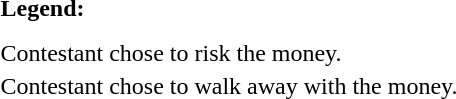<table class="toccolours" style="font-size:100%; white-space:nowrap;">
<tr>
<td><strong>Legend:</strong></td>
<td>      </td>
</tr>
<tr>
<td></td>
</tr>
<tr>
<td></td>
</tr>
<tr>
<td> Contestant chose to risk the money.</td>
</tr>
<tr>
<td> Contestant chose to walk away with the money.</td>
</tr>
</table>
